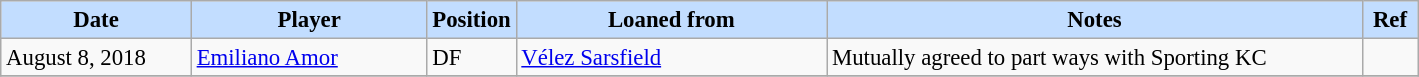<table class="wikitable" style="text-align:left; font-size:95%;">
<tr>
<th style="background:#c2ddff; width:120px;">Date</th>
<th style="background:#c2ddff; width:150px;">Player</th>
<th style="background:#c2ddff; width:50px;">Position</th>
<th style="background:#c2ddff; width:200px;">Loaned from</th>
<th style="background:#c2ddff; width:350px;">Notes</th>
<th style="background:#c2ddff; width:30px;">Ref</th>
</tr>
<tr>
<td>August 8, 2018</td>
<td> <a href='#'>Emiliano Amor</a></td>
<td>DF</td>
<td><a href='#'>Vélez Sarsfield</a></td>
<td>Mutually agreed to part ways with Sporting KC</td>
<td></td>
</tr>
<tr>
</tr>
</table>
